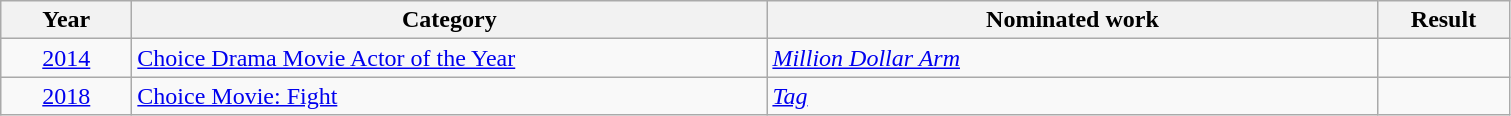<table class=wikitable>
<tr>
<th scope="col" style="width:5em;">Year</th>
<th scope="col" style="width:26em;">Category</th>
<th scope="col" style="width:25em;">Nominated work</th>
<th scope="col" style="width:5em;">Result</th>
</tr>
<tr>
<td style="text-align:center;"><a href='#'>2014</a></td>
<td><a href='#'>Choice Drama Movie Actor of the Year</a></td>
<td><em><a href='#'>Million Dollar Arm</a></em></td>
<td></td>
</tr>
<tr>
<td style="text-align:center;"><a href='#'>2018</a></td>
<td><a href='#'>Choice Movie: Fight</a></td>
<td><em><a href='#'>Tag</a></em></td>
<td></td>
</tr>
</table>
